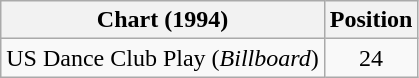<table class="wikitable">
<tr>
<th>Chart (1994)</th>
<th>Position</th>
</tr>
<tr>
<td>US Dance Club Play (<em>Billboard</em>)</td>
<td align="center">24</td>
</tr>
</table>
